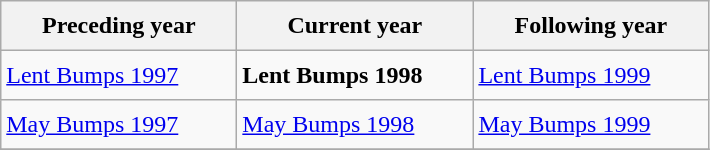<table class="wikitable" style="height:100px" align="center">
<tr>
<th width=150>Preceding year</th>
<th width=150>Current year</th>
<th width=150>Following year</th>
</tr>
<tr>
<td><a href='#'>Lent Bumps 1997</a></td>
<td><strong>Lent Bumps 1998</strong></td>
<td><a href='#'>Lent Bumps 1999</a></td>
</tr>
<tr>
<td><a href='#'>May Bumps 1997</a></td>
<td><a href='#'>May Bumps 1998</a></td>
<td><a href='#'>May Bumps 1999</a></td>
</tr>
<tr>
</tr>
</table>
